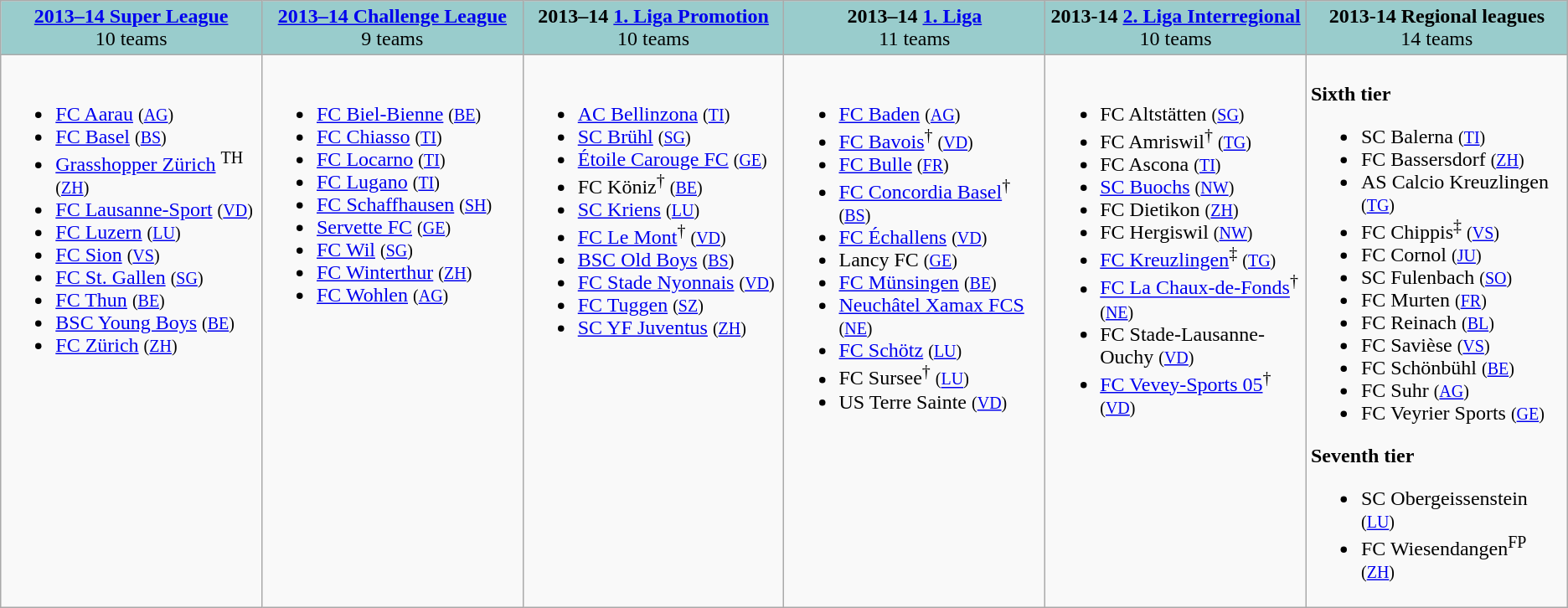<table class="wikitable">
<tr valign="top" bgcolor="#99CCCC">
<td align="center" width="16%"><strong><a href='#'>2013–14 Super League</a></strong><br>10 teams</td>
<td align="center" width="16%"><strong><a href='#'>2013–14 Challenge League</a></strong><br>9 teams</td>
<td align="center" width="16%"><strong>2013–14 <a href='#'>1. Liga Promotion</a></strong><br>10 teams</td>
<td align="center" width="16%"><strong>2013–14 <a href='#'>1. Liga</a></strong><br>11 teams</td>
<td align="center" width="16%"><strong>2013-14 <a href='#'>2. Liga Interregional</a></strong><br>10 teams</td>
<td align="center" width="16%"><strong>2013-14 Regional leagues</strong><br>14 teams</td>
</tr>
<tr valign="top">
<td><br><ul><li><a href='#'>FC Aarau</a> <small>(<a href='#'>AG</a>)</small></li><li><a href='#'>FC Basel</a> <small>(<a href='#'>BS</a>)</small></li><li><a href='#'>Grasshopper Zürich</a> <sup>TH</sup> <small>(<a href='#'>ZH</a>)</small></li><li><a href='#'>FC Lausanne-Sport</a> <small>(<a href='#'>VD</a>)</small></li><li><a href='#'>FC Luzern</a> <small>(<a href='#'>LU</a>)</small></li><li><a href='#'>FC Sion</a> <small>(<a href='#'>VS</a>)</small></li><li><a href='#'>FC St. Gallen</a> <small>(<a href='#'>SG</a>)</small></li><li><a href='#'>FC Thun</a> <small>(<a href='#'>BE</a>)</small></li><li><a href='#'>BSC Young Boys</a> <small>(<a href='#'>BE</a>)</small></li><li><a href='#'>FC Zürich</a> <small>(<a href='#'>ZH</a>)</small></li></ul></td>
<td><br><ul><li><a href='#'>FC Biel-Bienne</a> <small>(<a href='#'>BE</a>)</small></li><li><a href='#'>FC Chiasso</a> <small>(<a href='#'>TI</a>)</small></li><li><a href='#'>FC Locarno</a> <small>(<a href='#'>TI</a>)</small></li><li><a href='#'>FC Lugano</a> <small>(<a href='#'>TI</a>)</small></li><li><a href='#'>FC Schaffhausen</a> <small>(<a href='#'>SH</a>)</small></li><li><a href='#'>Servette FC</a> <small>(<a href='#'>GE</a>)</small></li><li><a href='#'>FC Wil</a> <small>(<a href='#'>SG</a>)</small></li><li><a href='#'>FC Winterthur</a> <small>(<a href='#'>ZH</a>)</small></li><li><a href='#'>FC Wohlen</a> <small>(<a href='#'>AG</a>)</small></li></ul></td>
<td><br><ul><li><a href='#'>AC Bellinzona</a> <small>(<a href='#'>TI</a>)</small></li><li><a href='#'>SC Brühl</a> <small>(<a href='#'>SG</a>)</small></li><li><a href='#'>Étoile Carouge FC</a> <small>(<a href='#'>GE</a>)</small></li><li>FC Köniz<sup>†</sup> <small>(<a href='#'>BE</a>)</small></li><li><a href='#'>SC Kriens</a> <small>(<a href='#'>LU</a>)</small></li><li><a href='#'>FC Le Mont</a><sup>†</sup> <small>(<a href='#'>VD</a>)</small></li><li><a href='#'>BSC Old Boys</a> <small>(<a href='#'>BS</a>)</small></li><li><a href='#'>FC Stade Nyonnais</a> <small>(<a href='#'>VD</a>)</small></li><li><a href='#'>FC Tuggen</a> <small>(<a href='#'>SZ</a>)</small></li><li><a href='#'>SC YF Juventus</a> <small>(<a href='#'>ZH</a>)</small></li></ul></td>
<td><br><ul><li><a href='#'>FC Baden</a> <small>(<a href='#'>AG</a>)</small></li><li><a href='#'>FC Bavois</a><sup>†</sup> <small>(<a href='#'>VD</a>)</small></li><li><a href='#'>FC Bulle</a> <small>(<a href='#'>FR</a>)</small></li><li><a href='#'>FC Concordia Basel</a><sup>†</sup> <small>(<a href='#'>BS</a>)</small></li><li><a href='#'>FC Échallens</a> <small>(<a href='#'>VD</a>)</small></li><li>Lancy FC <small>(<a href='#'>GE</a>)</small></li><li><a href='#'>FC Münsingen</a> <small>(<a href='#'>BE</a>)</small></li><li><a href='#'>Neuchâtel Xamax FCS</a> <small>(<a href='#'>NE</a>)</small></li><li><a href='#'>FC Schötz</a> <small>(<a href='#'>LU</a>)</small></li><li>FC Sursee<sup>†</sup> <small>(<a href='#'>LU</a>)</small></li><li>US Terre Sainte <small>(<a href='#'>VD</a>)</small></li></ul></td>
<td><br><ul><li>FC Altstätten <small>(<a href='#'>SG</a>)</small></li><li>FC Amriswil<sup>†</sup> <small>(<a href='#'>TG</a>)</small></li><li>FC Ascona <small>(<a href='#'>TI</a>)</small></li><li><a href='#'>SC Buochs</a> <small>(<a href='#'>NW</a>)</small></li><li>FC Dietikon <small>(<a href='#'>ZH</a>)</small></li><li>FC Hergiswil <small>(<a href='#'>NW</a>)</small></li><li><a href='#'>FC Kreuzlingen</a><sup>‡</sup> <small>(<a href='#'>TG</a>)</small></li><li><a href='#'>FC La Chaux-de-Fonds</a><sup>†</sup> <small>(<a href='#'>NE</a>)</small></li><li>FC Stade-Lausanne-Ouchy <small>(<a href='#'>VD</a>)</small></li><li><a href='#'>FC Vevey-Sports 05</a><sup>†</sup> <small>(<a href='#'>VD</a>)</small></li></ul></td>
<td><br><strong>Sixth tier</strong><ul><li>SC Balerna <small>(<a href='#'>TI</a>)</small></li><li>FC Bassersdorf <small>(<a href='#'>ZH</a>)</small></li><li>AS Calcio Kreuzlingen <small>(<a href='#'>TG</a>)</small></li><li>FC Chippis<sup>‡</sup> <small>(<a href='#'>VS</a>)</small></li><li>FC Cornol <small>(<a href='#'>JU</a>)</small></li><li>SC Fulenbach <small>(<a href='#'>SO</a>)</small></li><li>FC Murten <small>(<a href='#'>FR</a>)</small></li><li>FC Reinach <small>(<a href='#'>BL</a>)</small></li><li>FC Savièse <small>(<a href='#'>VS</a>)</small></li><li>FC Schönbühl <small>(<a href='#'>BE</a>)</small></li><li>FC Suhr <small>(<a href='#'>AG</a>)</small></li><li>FC Veyrier Sports <small>(<a href='#'>GE</a>)</small></li></ul><strong>Seventh tier</strong><ul><li>SC Obergeissenstein <small>(<a href='#'>LU</a>)</small></li><li>FC Wiesendangen<sup>FP</sup> <small>(<a href='#'>ZH</a>)</small></li></ul></td>
</tr>
</table>
